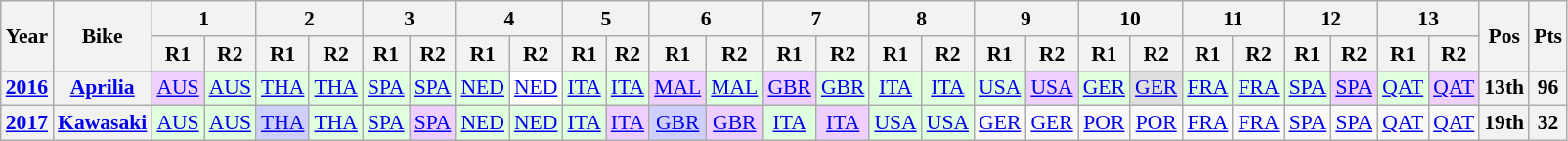<table class="wikitable" style="text-align:center; font-size:90%">
<tr>
<th valign="middle" rowspan=2>Year</th>
<th valign="middle" rowspan=2>Bike</th>
<th colspan=2>1</th>
<th colspan=2>2</th>
<th colspan=2>3</th>
<th colspan=2>4</th>
<th colspan=2>5</th>
<th colspan=2>6</th>
<th colspan=2>7</th>
<th colspan=2>8</th>
<th colspan=2>9</th>
<th colspan=2>10</th>
<th colspan=2>11</th>
<th colspan=2>12</th>
<th colspan=2>13</th>
<th rowspan=2>Pos</th>
<th rowspan=2>Pts</th>
</tr>
<tr>
<th>R1</th>
<th>R2</th>
<th>R1</th>
<th>R2</th>
<th>R1</th>
<th>R2</th>
<th>R1</th>
<th>R2</th>
<th>R1</th>
<th>R2</th>
<th>R1</th>
<th>R2</th>
<th>R1</th>
<th>R2</th>
<th>R1</th>
<th>R2</th>
<th>R1</th>
<th>R2</th>
<th>R1</th>
<th>R2</th>
<th>R1</th>
<th>R2</th>
<th>R1</th>
<th>R2</th>
<th>R1</th>
<th>R2</th>
</tr>
<tr>
<th><a href='#'>2016</a></th>
<th><a href='#'>Aprilia</a></th>
<td style="background:#efcfff;"><a href='#'>AUS</a><br></td>
<td style="background:#dfffdf;"><a href='#'>AUS</a><br></td>
<td style="background:#dfffdf;"><a href='#'>THA</a><br></td>
<td style="background:#dfffdf;"><a href='#'>THA</a><br></td>
<td style="background:#dfffdf;"><a href='#'>SPA</a><br></td>
<td style="background:#dfffdf;"><a href='#'>SPA</a><br></td>
<td style="background:#dfffdf;"><a href='#'>NED</a><br></td>
<td style="background:#ffffff;"><a href='#'>NED</a><br></td>
<td style="background:#dfffdf;"><a href='#'>ITA</a><br></td>
<td style="background:#dfffdf;"><a href='#'>ITA</a><br></td>
<td style="background:#efcfff;"><a href='#'>MAL</a><br></td>
<td style="background:#dfffdf;"><a href='#'>MAL</a><br></td>
<td style="background:#efcfff;"><a href='#'>GBR</a><br></td>
<td style="background:#dfffdf;"><a href='#'>GBR</a><br></td>
<td style="background:#dfffdf;"><a href='#'>ITA</a><br></td>
<td style="background:#dfffdf;"><a href='#'>ITA</a><br></td>
<td style="background:#dfffdf;"><a href='#'>USA</a><br></td>
<td style="background:#efcfff;"><a href='#'>USA</a><br></td>
<td style="background:#dfffdf;"><a href='#'>GER</a><br></td>
<td style="background:#dfdfdf;"><a href='#'>GER</a><br></td>
<td style="background:#dfffdf;"><a href='#'>FRA</a><br></td>
<td style="background:#dfffdf;"><a href='#'>FRA</a><br></td>
<td style="background:#dfffdf;"><a href='#'>SPA</a><br></td>
<td style="background:#efcfff;"><a href='#'>SPA</a><br></td>
<td style="background:#dfffdf;"><a href='#'>QAT</a><br></td>
<td style="background:#efcfff;"><a href='#'>QAT</a><br></td>
<th>13th</th>
<th>96</th>
</tr>
<tr>
<th><a href='#'>2017</a></th>
<th><a href='#'>Kawasaki</a></th>
<td style="background:#dfffdf;"><a href='#'>AUS</a><br></td>
<td style="background:#dfffdf;"><a href='#'>AUS</a><br></td>
<td style="background:#cfcfff;"><a href='#'>THA</a><br></td>
<td style="background:#dfffdf;"><a href='#'>THA</a><br></td>
<td style="background:#dfffdf;"><a href='#'>SPA</a><br></td>
<td style="background:#efcfff;"><a href='#'>SPA</a><br></td>
<td style="background:#dfffdf;"><a href='#'>NED</a><br></td>
<td style="background:#dfffdf;"><a href='#'>NED</a><br></td>
<td style="background:#dfffdf;"><a href='#'>ITA</a><br></td>
<td style="background:#efcfff;"><a href='#'>ITA</a><br></td>
<td style="background:#cfcfff;"><a href='#'>GBR</a><br></td>
<td style="background:#efcfff;"><a href='#'>GBR</a><br></td>
<td style="background:#dfffdf;"><a href='#'>ITA</a><br></td>
<td style="background:#efcfff;"><a href='#'>ITA</a><br></td>
<td style="background:#dfffdf;"><a href='#'>USA</a><br></td>
<td style="background:#dfffdf;"><a href='#'>USA</a><br></td>
<td><a href='#'>GER</a></td>
<td><a href='#'>GER</a></td>
<td><a href='#'>POR</a></td>
<td><a href='#'>POR</a></td>
<td><a href='#'>FRA</a></td>
<td><a href='#'>FRA</a></td>
<td><a href='#'>SPA</a></td>
<td><a href='#'>SPA</a></td>
<td><a href='#'>QAT</a></td>
<td><a href='#'>QAT</a></td>
<th>19th</th>
<th>32</th>
</tr>
</table>
